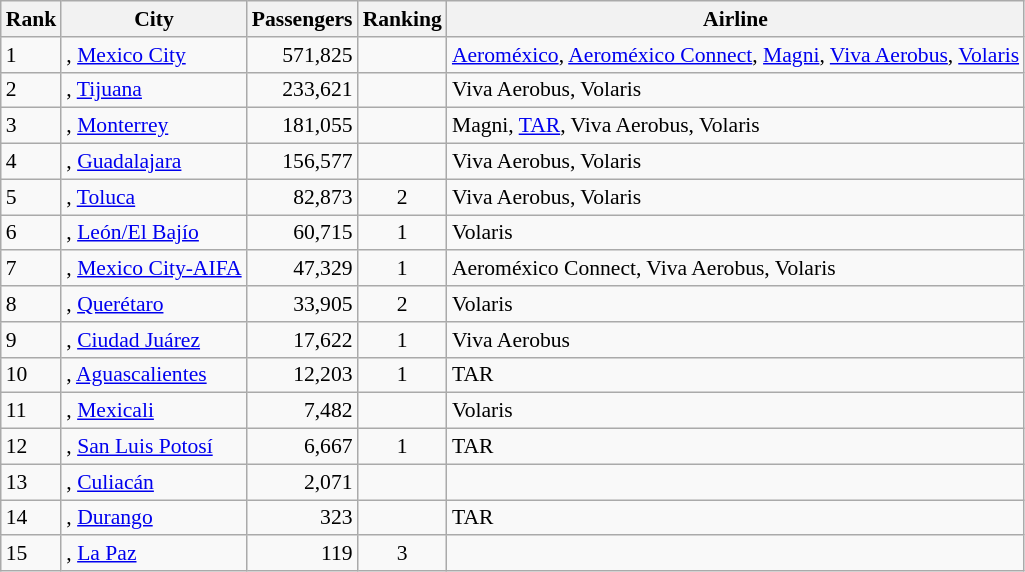<table class="wikitable" style="font-size: 90%" width= align=>
<tr>
<th>Rank</th>
<th>City</th>
<th>Passengers</th>
<th>Ranking</th>
<th>Airline</th>
</tr>
<tr>
<td>1</td>
<td>, <a href='#'>Mexico City</a></td>
<td style="text-align:right;">571,825</td>
<td style="text-align:center;"></td>
<td><a href='#'>Aeroméxico</a>, <a href='#'>Aeroméxico Connect</a>, <a href='#'>Magni</a>, <a href='#'>Viva Aerobus</a>, <a href='#'>Volaris</a></td>
</tr>
<tr>
<td>2</td>
<td>, <a href='#'>Tijuana</a></td>
<td style="text-align:right;">233,621</td>
<td style="text-align:center;"></td>
<td>Viva Aerobus, Volaris</td>
</tr>
<tr>
<td>3</td>
<td>, <a href='#'>Monterrey</a></td>
<td style="text-align:right;">181,055</td>
<td style="text-align:center;"></td>
<td>Magni, <a href='#'>TAR</a>, Viva Aerobus, Volaris</td>
</tr>
<tr>
<td>4</td>
<td>, <a href='#'>Guadalajara</a></td>
<td style="text-align:right;">156,577</td>
<td style="text-align:center;"></td>
<td>Viva Aerobus, Volaris</td>
</tr>
<tr>
<td>5</td>
<td>, <a href='#'>Toluca</a></td>
<td style="text-align:right;">82,873</td>
<td style="text-align:center;"> 2</td>
<td>Viva Aerobus, Volaris</td>
</tr>
<tr>
<td>6</td>
<td>, <a href='#'>León/El Bajío</a></td>
<td style="text-align:right;">60,715</td>
<td style="text-align:center;"> 1</td>
<td>Volaris</td>
</tr>
<tr>
<td>7</td>
<td>, <a href='#'>Mexico City-AIFA</a></td>
<td style="text-align:right;">47,329</td>
<td style="text-align:center;"> 1</td>
<td>Aeroméxico Connect, Viva Aerobus, Volaris</td>
</tr>
<tr>
<td>8</td>
<td>, <a href='#'>Querétaro</a></td>
<td style="text-align:right;">33,905</td>
<td style="text-align:center;"> 2</td>
<td>Volaris</td>
</tr>
<tr>
<td>9</td>
<td>, <a href='#'>Ciudad Juárez</a></td>
<td style="text-align:right;">17,622</td>
<td style="text-align:center;"> 1</td>
<td>Viva Aerobus</td>
</tr>
<tr>
<td>10</td>
<td>, <a href='#'>Aguascalientes</a></td>
<td style="text-align:right;">12,203</td>
<td style="text-align:center;"> 1</td>
<td>TAR</td>
</tr>
<tr>
<td>11</td>
<td>, <a href='#'>Mexicali</a></td>
<td style="text-align:right;">7,482</td>
<td style="text-align:center;"></td>
<td>Volaris</td>
</tr>
<tr>
<td>12</td>
<td>, <a href='#'>San Luis Potosí</a></td>
<td align="right">6,667</td>
<td align="center"> 1</td>
<td>TAR</td>
</tr>
<tr>
<td>13</td>
<td>, <a href='#'>Culiacán</a></td>
<td align="right">2,071</td>
<td align="center"></td>
<td></td>
</tr>
<tr>
<td>14</td>
<td>, <a href='#'>Durango</a></td>
<td style="text-align:right;">323</td>
<td style="text-align:center;"></td>
<td>TAR</td>
</tr>
<tr>
<td>15</td>
<td>, <a href='#'>La Paz</a></td>
<td align="right">119</td>
<td align="center"> 3</td>
<td></td>
</tr>
</table>
